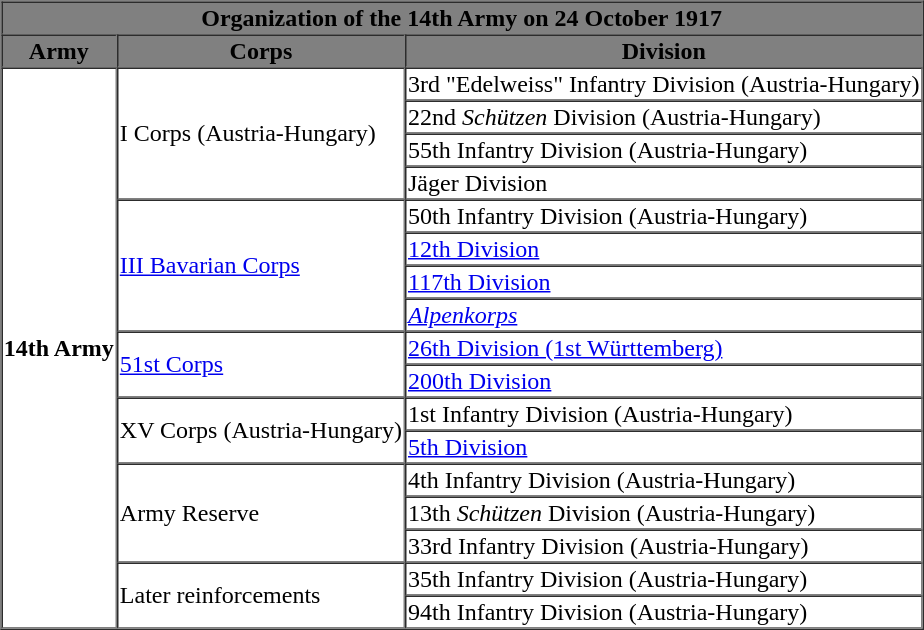<table style="float: right;" border="1" cellpadding="1" cellspacing="0" style="font-size: 100%; border: gray solid 1px; border-collapse: collapse; text-align: center;">
<tr style="background-color:grey; color:black;">
<th colspan="3">Organization of the 14th Army on 24 October 1917</th>
</tr>
<tr>
</tr>
<tr style="background-color:grey; color:black;">
<th>Army</th>
<th>Corps</th>
<th>Division</th>
</tr>
<tr>
<td ROWSPAN=17><strong>14th Army</strong></td>
<td ROWSPAN=4>I Corps (Austria-Hungary)</td>
<td>3rd "Edelweiss" Infantry Division (Austria-Hungary)</td>
</tr>
<tr>
<td>22nd <em>Schützen</em> Division (Austria-Hungary)</td>
</tr>
<tr>
<td>55th Infantry Division (Austria-Hungary)</td>
</tr>
<tr>
<td>Jäger Division</td>
</tr>
<tr>
<td ROWSPAN=4><a href='#'>III Bavarian Corps</a></td>
<td>50th Infantry Division (Austria-Hungary)</td>
</tr>
<tr>
<td><a href='#'>12th Division</a></td>
</tr>
<tr>
<td><a href='#'>117th Division</a></td>
</tr>
<tr>
<td><a href='#'><em>Alpenkorps</em></a></td>
</tr>
<tr>
<td ROWSPAN=2><a href='#'>51st Corps</a></td>
<td><a href='#'>26th Division (1st Württemberg)</a></td>
</tr>
<tr>
<td><a href='#'>200th Division</a></td>
</tr>
<tr>
<td ROWSPAN=2>XV Corps (Austria-Hungary)</td>
<td>1st Infantry Division (Austria-Hungary)</td>
</tr>
<tr>
<td><a href='#'>5th Division</a></td>
</tr>
<tr>
<td ROWSPAN=3>Army Reserve</td>
<td>4th Infantry Division (Austria-Hungary)</td>
</tr>
<tr>
<td>13th <em>Schützen</em> Division (Austria-Hungary)</td>
</tr>
<tr>
<td>33rd Infantry Division (Austria-Hungary)</td>
</tr>
<tr>
<td ROWSPAN=2>Later reinforcements</td>
<td>35th Infantry Division (Austria-Hungary)</td>
</tr>
<tr>
<td>94th Infantry Division (Austria-Hungary)</td>
</tr>
<tr>
</tr>
</table>
